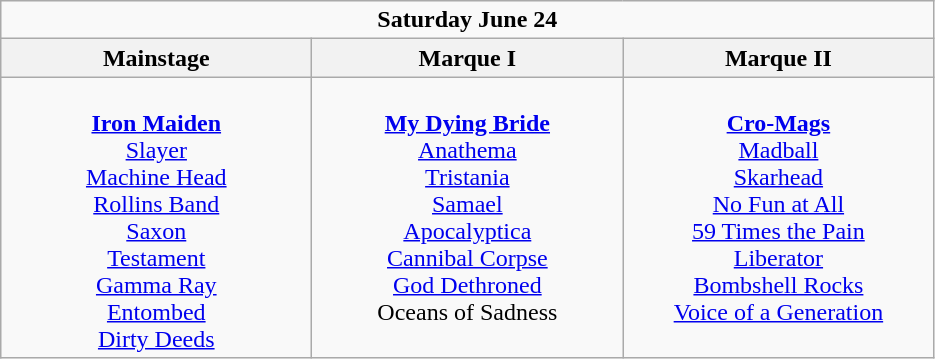<table class="wikitable">
<tr>
<td colspan="3" style="text-align:center;"><strong>Saturday June 24</strong></td>
</tr>
<tr>
<th>Mainstage</th>
<th>Marque I</th>
<th>Marque II</th>
</tr>
<tr>
<td style="text-align:center; vertical-align:top; width:200px;"><br><strong><a href='#'>Iron Maiden</a></strong>
<br><a href='#'>Slayer</a>
<br><a href='#'>Machine Head</a>
<br><a href='#'>Rollins Band</a>
<br><a href='#'>Saxon</a>
<br><a href='#'>Testament</a>
<br><a href='#'>Gamma Ray</a>
<br><a href='#'>Entombed</a>
<br><a href='#'>Dirty Deeds</a></td>
<td style="text-align:center; vertical-align:top; width:200px;"><br><strong><a href='#'>My Dying Bride</a></strong>
<br><a href='#'>Anathema</a>
<br><a href='#'>Tristania</a>
<br><a href='#'>Samael</a>
<br><a href='#'>Apocalyptica</a>
<br><a href='#'>Cannibal Corpse</a>
<br><a href='#'>God Dethroned</a>
<br>Oceans of Sadness</td>
<td style="text-align:center; vertical-align:top; width:200px;"><br><strong><a href='#'>Cro-Mags</a></strong>
<br><a href='#'>Madball</a>
<br><a href='#'>Skarhead</a>
<br><a href='#'>No Fun at All</a>
<br><a href='#'>59 Times the Pain</a>
<br><a href='#'>Liberator</a>
<br><a href='#'>Bombshell Rocks</a>
<br><a href='#'>Voice of a Generation</a></td>
</tr>
</table>
